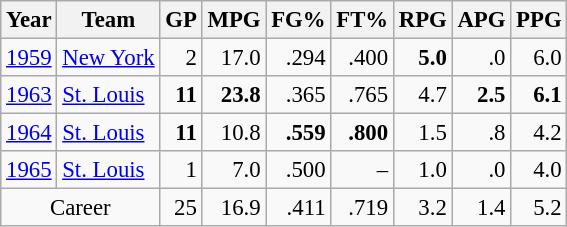<table class="wikitable sortable" style="font-size:95%; text-align:right;">
<tr>
<th>Year</th>
<th>Team</th>
<th>GP</th>
<th>MPG</th>
<th>FG%</th>
<th>FT%</th>
<th>RPG</th>
<th>APG</th>
<th>PPG</th>
</tr>
<tr>
<td style="text-align:left;"><a href='#'>1959</a></td>
<td style="text-align:left;"><a href='#'>New York</a></td>
<td>2</td>
<td>17.0</td>
<td>.294</td>
<td>.400</td>
<td><strong>5.0</strong></td>
<td>.0</td>
<td>6.0</td>
</tr>
<tr>
<td style="text-align:left;"><a href='#'>1963</a></td>
<td style="text-align:left;"><a href='#'>St. Louis</a></td>
<td><strong>11</strong></td>
<td><strong>23.8</strong></td>
<td>.365</td>
<td>.765</td>
<td>4.7</td>
<td><strong>2.5</strong></td>
<td><strong>6.1</strong></td>
</tr>
<tr>
<td style="text-align:left;"><a href='#'>1964</a></td>
<td style="text-align:left;"><a href='#'>St. Louis</a></td>
<td><strong>11</strong></td>
<td>10.8</td>
<td><strong>.559</strong></td>
<td><strong>.800</strong></td>
<td>1.5</td>
<td>.8</td>
<td>4.2</td>
</tr>
<tr>
<td style="text-align:left;"><a href='#'>1965</a></td>
<td style="text-align:left;"><a href='#'>St. Louis</a></td>
<td>1</td>
<td>7.0</td>
<td>.500</td>
<td>–</td>
<td>1.0</td>
<td>.0</td>
<td>4.0</td>
</tr>
<tr class="sortbottom">
<td style="text-align:center;" colspan="2">Career</td>
<td>25</td>
<td>16.9</td>
<td>.411</td>
<td>.719</td>
<td>3.2</td>
<td>1.4</td>
<td>5.2</td>
</tr>
</table>
